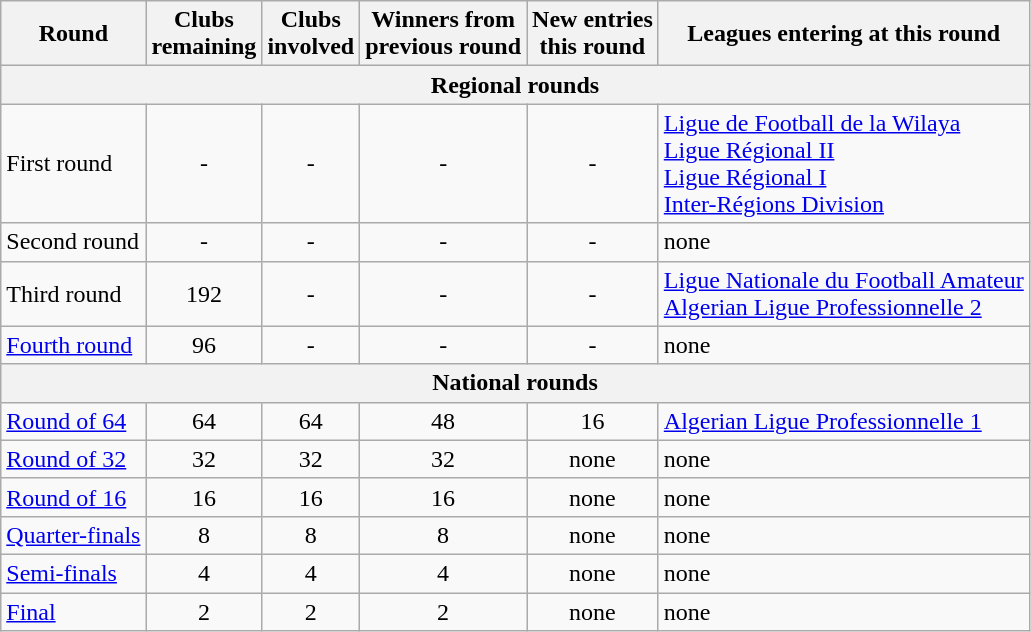<table class="wikitable">
<tr>
<th>Round</th>
<th>Clubs<br>remaining</th>
<th>Clubs<br>involved</th>
<th>Winners from<br>previous round</th>
<th>New entries<br>this round</th>
<th>Leagues entering at this round</th>
</tr>
<tr>
<th colspan=6>Regional rounds</th>
</tr>
<tr>
<td>First round</td>
<td style="text-align:center;">-</td>
<td style="text-align:center;">-</td>
<td style="text-align:center;">-</td>
<td style="text-align:center;">-</td>
<td><a href='#'>Ligue de Football de la Wilaya</a><br><a href='#'>Ligue Régional II</a><br><a href='#'>Ligue Régional I</a><br><a href='#'>Inter-Régions Division</a></td>
</tr>
<tr>
<td>Second round</td>
<td style="text-align:center;">-</td>
<td style="text-align:center;">-</td>
<td style="text-align:center;">-</td>
<td style="text-align:center;">-</td>
<td>none</td>
</tr>
<tr>
<td>Third round</td>
<td style="text-align:center;">192</td>
<td style="text-align:center;">-</td>
<td style="text-align:center;">-</td>
<td style="text-align:center;">-</td>
<td><a href='#'>Ligue Nationale du Football Amateur</a><br><a href='#'>Algerian Ligue Professionnelle 2</a></td>
</tr>
<tr>
<td><a href='#'>Fourth round</a></td>
<td style="text-align:center;">96</td>
<td style="text-align:center;">-</td>
<td style="text-align:center;">-</td>
<td style="text-align:center;">-</td>
<td>none</td>
</tr>
<tr>
<th colspan=6>National rounds</th>
</tr>
<tr>
<td><a href='#'>Round of 64</a></td>
<td style="text-align:center;">64</td>
<td style="text-align:center;">64</td>
<td style="text-align:center;">48</td>
<td style="text-align:center;">16</td>
<td><a href='#'>Algerian Ligue Professionnelle 1</a></td>
</tr>
<tr>
<td><a href='#'>Round of 32</a></td>
<td style="text-align:center;">32</td>
<td style="text-align:center;">32</td>
<td style="text-align:center;">32</td>
<td style="text-align:center;">none</td>
<td>none</td>
</tr>
<tr>
<td><a href='#'>Round of 16</a></td>
<td style="text-align:center;">16</td>
<td style="text-align:center;">16</td>
<td style="text-align:center;">16</td>
<td style="text-align:center;">none</td>
<td>none</td>
</tr>
<tr>
<td><a href='#'>Quarter-finals</a></td>
<td style="text-align:center;">8</td>
<td style="text-align:center;">8</td>
<td style="text-align:center;">8</td>
<td style="text-align:center;">none</td>
<td>none</td>
</tr>
<tr>
<td><a href='#'>Semi-finals</a></td>
<td style="text-align:center;">4</td>
<td style="text-align:center;">4</td>
<td style="text-align:center;">4</td>
<td style="text-align:center;">none</td>
<td>none</td>
</tr>
<tr>
<td><a href='#'>Final</a></td>
<td style="text-align:center;">2</td>
<td style="text-align:center;">2</td>
<td style="text-align:center;">2</td>
<td style="text-align:center;">none</td>
<td>none</td>
</tr>
</table>
